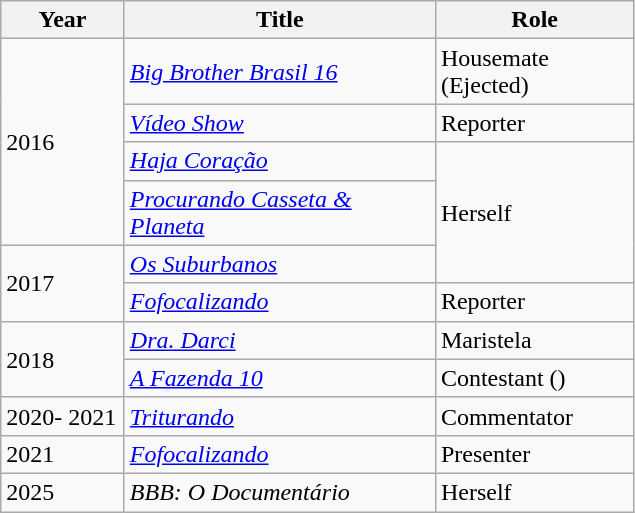<table class="wikitable sortable">
<tr>
<th width=075>Year</th>
<th width=200>Title</th>
<th width=125>Role</th>
</tr>
<tr>
<td rowspan="4">2016</td>
<td><em><a href='#'>Big Brother Brasil 16</a></em></td>
<td>Housemate (Ejected)</td>
</tr>
<tr>
<td><em><a href='#'>Vídeo Show</a></em></td>
<td>Reporter</td>
</tr>
<tr>
<td><em><a href='#'>Haja Coração</a></em></td>
<td rowspan="3">Herself</td>
</tr>
<tr>
<td><em><a href='#'>Procurando Casseta & Planeta</a></em></td>
</tr>
<tr>
<td rowspan="2">2017</td>
<td><em><a href='#'>Os Suburbanos</a></em></td>
</tr>
<tr>
<td><a href='#'><em>Fofocalizando</em></a></td>
<td>Reporter</td>
</tr>
<tr>
<td rowspan="2">2018</td>
<td><em><a href='#'>Dra. Darci</a></em></td>
<td>Maristela</td>
</tr>
<tr>
<td><em><a href='#'>A Fazenda 10</a></em></td>
<td>Contestant ()</td>
</tr>
<tr>
<td>2020- 2021</td>
<td><a href='#'><em>Triturando</em></a></td>
<td>Commentator</td>
</tr>
<tr>
<td>2021</td>
<td><a href='#'><em>Fofocalizando</em></a></td>
<td>Presenter</td>
</tr>
<tr>
<td>2025</td>
<td><em>BBB: O Documentário</em></td>
<td>Herself</td>
</tr>
</table>
